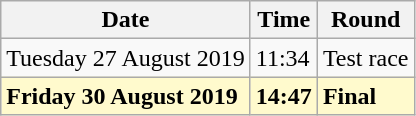<table class="wikitable">
<tr>
<th>Date</th>
<th>Time</th>
<th>Round</th>
</tr>
<tr>
<td>Tuesday 27 August 2019</td>
<td>11:34</td>
<td>Test race</td>
</tr>
<tr>
<td style=background:lemonchiffon><strong>Friday 30 August 2019</strong></td>
<td style=background:lemonchiffon><strong>14:47</strong></td>
<td style=background:lemonchiffon><strong>Final</strong></td>
</tr>
</table>
